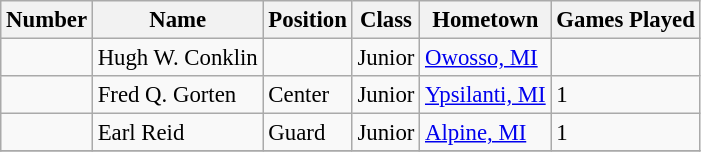<table class="wikitable" style="font-size: 95%;">
<tr>
<th>Number</th>
<th>Name</th>
<th>Position</th>
<th>Class</th>
<th>Hometown</th>
<th>Games Played</th>
</tr>
<tr>
<td></td>
<td>Hugh W. Conklin</td>
<td></td>
<td>Junior</td>
<td><a href='#'>Owosso, MI</a></td>
<td></td>
</tr>
<tr>
<td></td>
<td>Fred Q. Gorten</td>
<td>Center</td>
<td>Junior</td>
<td><a href='#'>Ypsilanti, MI</a></td>
<td>1</td>
</tr>
<tr>
<td></td>
<td>Earl Reid</td>
<td>Guard</td>
<td>Junior</td>
<td><a href='#'>Alpine, MI</a></td>
<td>1</td>
</tr>
<tr>
</tr>
</table>
